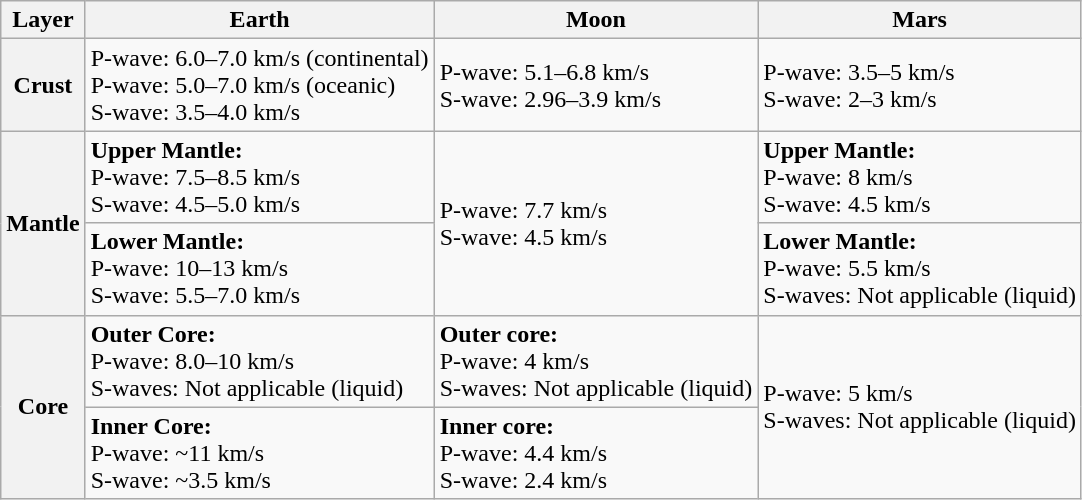<table class="wikitable">
<tr>
<th>Layer</th>
<th>Earth</th>
<th>Moon</th>
<th>Mars</th>
</tr>
<tr>
<th>Crust</th>
<td>P-wave: 6.0–7.0 km/s (continental)<br>P-wave: 5.0–7.0 km/s (oceanic)<br>S-wave: 3.5–4.0 km/s</td>
<td>P-wave: 5.1–6.8 km/s<br>S-wave: 2.96–3.9 km/s</td>
<td>P-wave: 3.5–5 km/s<br>S-wave: 2–3 km/s</td>
</tr>
<tr>
<th rowspan="2">Mantle</th>
<td><strong>Upper Mantle:</strong><br>P-wave: 7.5–8.5 km/s<br>S-wave: 4.5–5.0 km/s</td>
<td rowspan="2">P-wave: 7.7 km/s<br>S-wave: 4.5 km/s</td>
<td><strong>Upper Mantle:</strong><br>P-wave: 8 km/s<br>S-wave: 4.5 km/s</td>
</tr>
<tr>
<td><strong>Lower Mantle:</strong><br>P-wave: 10–13 km/s<br>S-wave: 5.5–7.0 km/s</td>
<td><strong>Lower Mantle:</strong><br>P-wave: 5.5 km/s<br>S-waves: Not applicable (liquid)</td>
</tr>
<tr>
<th rowspan="2">Core</th>
<td><strong>Outer Core:</strong><br>P-wave: 8.0–10 km/s<br>S-waves: Not applicable (liquid)</td>
<td><strong>Outer core:</strong><br>P-wave: 4 km/s<br>S-waves: Not applicable (liquid)</td>
<td rowspan="2">P-wave: 5 km/s<br>S-waves: Not applicable (liquid)</td>
</tr>
<tr>
<td><strong>Inner Core:</strong><br>P-wave: ~11 km/s<br>S-wave: ~3.5 km/s</td>
<td><strong>Inner core:</strong><br>P-wave: 4.4 km/s<br>S-wave: 2.4 km/s</td>
</tr>
</table>
